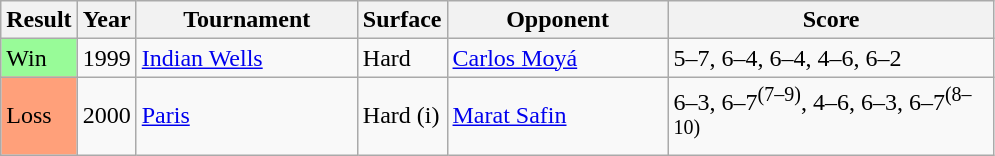<table class="sortable wikitable">
<tr>
<th style="width:40px">Result</th>
<th style="width:30px">Year</th>
<th style="width:140px">Tournament</th>
<th style="width:50px">Surface</th>
<th style="width:140px">Opponent</th>
<th style="width:210px"  class="unsortable">Score</th>
</tr>
<tr>
<td style="background:#98fb98;">Win</td>
<td>1999</td>
<td><a href='#'>Indian Wells</a></td>
<td>Hard</td>
<td> <a href='#'>Carlos Moyá</a></td>
<td>5–7, 6–4, 6–4, 4–6, 6–2</td>
</tr>
<tr>
<td style="background:#ffa07a;">Loss</td>
<td>2000</td>
<td><a href='#'>Paris</a></td>
<td>Hard (i)</td>
<td> <a href='#'>Marat Safin</a></td>
<td>6–3, 6–7<sup>(7–9)</sup>, 4–6, 6–3, 6–7<sup>(8–10)</sup></td>
</tr>
</table>
